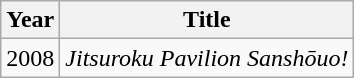<table class="wikitable">
<tr>
<th>Year</th>
<th>Title</th>
</tr>
<tr>
<td>2008</td>
<td><em>Jitsuroku Pavilion Sanshōuo!</em></td>
</tr>
</table>
